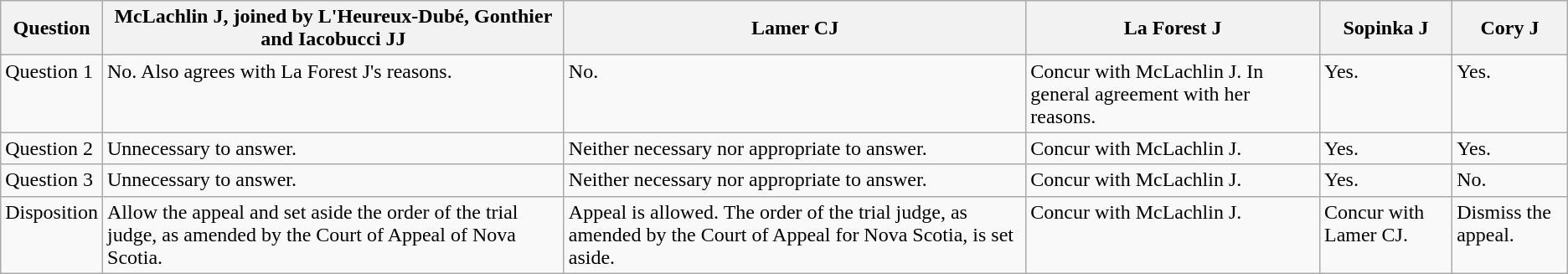<table class="wikitable" border="1">
<tr>
<th>Question</th>
<th>McLachlin J, joined by L'Heureux-Dubé, Gonthier and Iacobucci JJ</th>
<th>Lamer CJ</th>
<th>La Forest J</th>
<th>Sopinka J</th>
<th>Cory J</th>
</tr>
<tr valign="top">
<td>Question 1</td>
<td>No. Also agrees with La Forest J's reasons.</td>
<td>No.</td>
<td>Concur with McLachlin J. In general agreement with her reasons.</td>
<td>Yes.</td>
<td>Yes.</td>
</tr>
<tr valign="top">
<td>Question 2</td>
<td>Unnecessary to answer.</td>
<td>Neither necessary nor appropriate to answer.</td>
<td>Concur with McLachlin J.</td>
<td>Yes.</td>
<td>Yes.</td>
</tr>
<tr valign="top">
<td>Question 3</td>
<td>Unnecessary to answer.</td>
<td>Neither necessary nor appropriate to answer.</td>
<td>Concur with McLachlin J.</td>
<td>Yes.</td>
<td>No.</td>
</tr>
<tr valign="top">
<td>Disposition</td>
<td>Allow the appeal and set aside the order of the trial judge, as amended by the Court of Appeal of Nova Scotia.</td>
<td>Appeal is allowed. The order of the trial judge, as amended by the Court of Appeal for Nova Scotia, is set aside.</td>
<td>Concur with McLachlin J.</td>
<td>Concur with Lamer CJ.</td>
<td>Dismiss the appeal.</td>
</tr>
</table>
